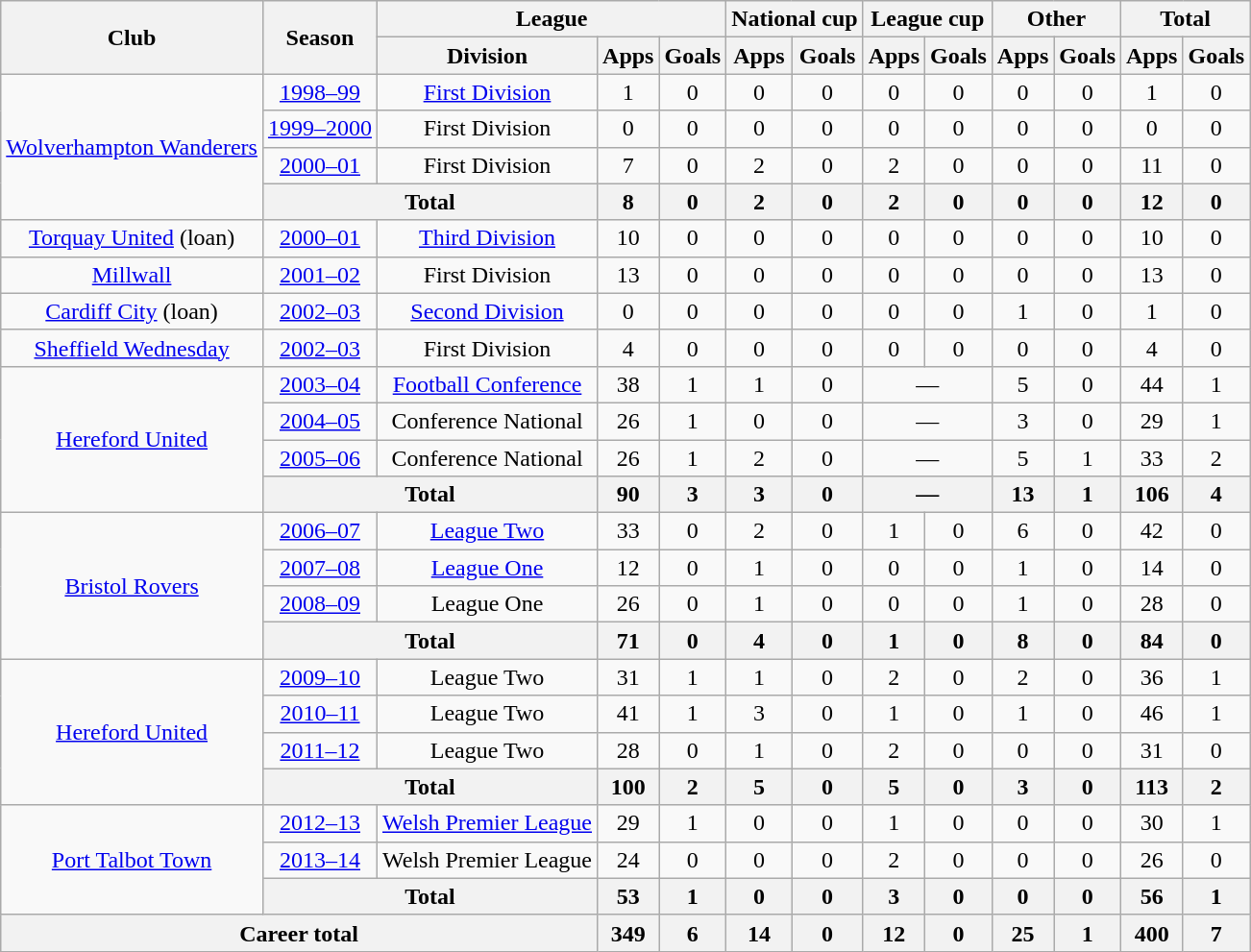<table class="wikitable" style="text-align:center">
<tr>
<th rowspan="2">Club</th>
<th rowspan="2">Season</th>
<th colspan="3">League</th>
<th colspan="2">National cup</th>
<th colspan="2">League cup</th>
<th colspan="2">Other</th>
<th colspan="2">Total</th>
</tr>
<tr>
<th>Division</th>
<th>Apps</th>
<th>Goals</th>
<th>Apps</th>
<th>Goals</th>
<th>Apps</th>
<th>Goals</th>
<th>Apps</th>
<th>Goals</th>
<th>Apps</th>
<th>Goals</th>
</tr>
<tr>
<td rowspan="4"><a href='#'>Wolverhampton Wanderers</a></td>
<td><a href='#'>1998–99</a></td>
<td><a href='#'>First Division</a></td>
<td>1</td>
<td>0</td>
<td>0</td>
<td>0</td>
<td>0</td>
<td>0</td>
<td>0</td>
<td>0</td>
<td>1</td>
<td>0</td>
</tr>
<tr>
<td><a href='#'>1999–2000</a></td>
<td>First Division</td>
<td>0</td>
<td>0</td>
<td>0</td>
<td>0</td>
<td>0</td>
<td>0</td>
<td>0</td>
<td>0</td>
<td>0</td>
<td>0</td>
</tr>
<tr>
<td><a href='#'>2000–01</a></td>
<td>First Division</td>
<td>7</td>
<td>0</td>
<td>2</td>
<td>0</td>
<td>2</td>
<td>0</td>
<td>0</td>
<td>0</td>
<td>11</td>
<td>0</td>
</tr>
<tr>
<th colspan="2">Total</th>
<th>8</th>
<th>0</th>
<th>2</th>
<th>0</th>
<th>2</th>
<th>0</th>
<th>0</th>
<th>0</th>
<th>12</th>
<th>0</th>
</tr>
<tr>
<td><a href='#'>Torquay United</a> (loan)</td>
<td><a href='#'>2000–01</a></td>
<td><a href='#'>Third Division</a></td>
<td>10</td>
<td>0</td>
<td>0</td>
<td>0</td>
<td>0</td>
<td>0</td>
<td>0</td>
<td>0</td>
<td>10</td>
<td>0</td>
</tr>
<tr>
<td><a href='#'>Millwall</a></td>
<td><a href='#'>2001–02</a></td>
<td>First Division</td>
<td>13</td>
<td>0</td>
<td>0</td>
<td>0</td>
<td>0</td>
<td>0</td>
<td>0</td>
<td>0</td>
<td>13</td>
<td>0</td>
</tr>
<tr>
<td><a href='#'>Cardiff City</a> (loan)</td>
<td><a href='#'>2002–03</a></td>
<td><a href='#'>Second Division</a></td>
<td>0</td>
<td>0</td>
<td>0</td>
<td>0</td>
<td>0</td>
<td>0</td>
<td>1</td>
<td>0</td>
<td>1</td>
<td>0</td>
</tr>
<tr>
<td><a href='#'>Sheffield Wednesday</a></td>
<td><a href='#'>2002–03</a></td>
<td>First Division</td>
<td>4</td>
<td>0</td>
<td>0</td>
<td>0</td>
<td>0</td>
<td>0</td>
<td>0</td>
<td>0</td>
<td>4</td>
<td>0</td>
</tr>
<tr>
<td rowspan="4"><a href='#'>Hereford United</a></td>
<td><a href='#'>2003–04</a></td>
<td><a href='#'>Football Conference</a></td>
<td>38</td>
<td>1</td>
<td>1</td>
<td>0</td>
<td colspan="2">—</td>
<td>5</td>
<td>0</td>
<td>44</td>
<td>1</td>
</tr>
<tr>
<td><a href='#'>2004–05</a></td>
<td>Conference National</td>
<td>26</td>
<td>1</td>
<td>0</td>
<td>0</td>
<td colspan="2">—</td>
<td>3</td>
<td>0</td>
<td>29</td>
<td>1</td>
</tr>
<tr>
<td><a href='#'>2005–06</a></td>
<td>Conference National</td>
<td>26</td>
<td>1</td>
<td>2</td>
<td>0</td>
<td colspan="2">—</td>
<td>5</td>
<td>1</td>
<td>33</td>
<td>2</td>
</tr>
<tr>
<th colspan="2">Total</th>
<th>90</th>
<th>3</th>
<th>3</th>
<th>0</th>
<th colspan="2">—</th>
<th>13</th>
<th>1</th>
<th>106</th>
<th>4</th>
</tr>
<tr>
<td rowspan="4"><a href='#'>Bristol Rovers</a></td>
<td><a href='#'>2006–07</a></td>
<td><a href='#'>League Two</a></td>
<td>33</td>
<td>0</td>
<td>2</td>
<td>0</td>
<td>1</td>
<td>0</td>
<td>6</td>
<td>0</td>
<td>42</td>
<td>0</td>
</tr>
<tr>
<td><a href='#'>2007–08</a></td>
<td><a href='#'>League One</a></td>
<td>12</td>
<td>0</td>
<td>1</td>
<td>0</td>
<td>0</td>
<td>0</td>
<td>1</td>
<td>0</td>
<td>14</td>
<td>0</td>
</tr>
<tr>
<td><a href='#'>2008–09</a></td>
<td>League One</td>
<td>26</td>
<td>0</td>
<td>1</td>
<td>0</td>
<td>0</td>
<td>0</td>
<td>1</td>
<td>0</td>
<td>28</td>
<td>0</td>
</tr>
<tr>
<th colspan="2">Total</th>
<th>71</th>
<th>0</th>
<th>4</th>
<th>0</th>
<th>1</th>
<th>0</th>
<th>8</th>
<th>0</th>
<th>84</th>
<th>0</th>
</tr>
<tr>
<td rowspan="4"><a href='#'>Hereford United</a></td>
<td><a href='#'>2009–10</a></td>
<td>League Two</td>
<td>31</td>
<td>1</td>
<td>1</td>
<td>0</td>
<td>2</td>
<td>0</td>
<td>2</td>
<td>0</td>
<td>36</td>
<td>1</td>
</tr>
<tr>
<td><a href='#'>2010–11</a></td>
<td>League Two</td>
<td>41</td>
<td>1</td>
<td>3</td>
<td>0</td>
<td>1</td>
<td>0</td>
<td>1</td>
<td>0</td>
<td>46</td>
<td>1</td>
</tr>
<tr>
<td><a href='#'>2011–12</a></td>
<td>League Two</td>
<td>28</td>
<td>0</td>
<td>1</td>
<td>0</td>
<td>2</td>
<td>0</td>
<td>0</td>
<td>0</td>
<td>31</td>
<td>0</td>
</tr>
<tr>
<th colspan="2">Total</th>
<th>100</th>
<th>2</th>
<th>5</th>
<th>0</th>
<th>5</th>
<th>0</th>
<th>3</th>
<th>0</th>
<th>113</th>
<th>2</th>
</tr>
<tr>
<td rowspan="3"><a href='#'>Port Talbot Town</a></td>
<td><a href='#'>2012–13</a></td>
<td><a href='#'>Welsh Premier League</a></td>
<td>29</td>
<td>1</td>
<td>0</td>
<td>0</td>
<td>1</td>
<td>0</td>
<td>0</td>
<td>0</td>
<td>30</td>
<td>1</td>
</tr>
<tr>
<td><a href='#'>2013–14</a></td>
<td>Welsh Premier League</td>
<td>24</td>
<td>0</td>
<td>0</td>
<td>0</td>
<td>2</td>
<td>0</td>
<td>0</td>
<td>0</td>
<td>26</td>
<td>0</td>
</tr>
<tr>
<th colspan="2">Total</th>
<th>53</th>
<th>1</th>
<th>0</th>
<th>0</th>
<th>3</th>
<th>0</th>
<th>0</th>
<th>0</th>
<th>56</th>
<th>1</th>
</tr>
<tr>
<th colspan="3">Career total</th>
<th>349</th>
<th>6</th>
<th>14</th>
<th>0</th>
<th>12</th>
<th>0</th>
<th>25</th>
<th>1</th>
<th>400</th>
<th>7</th>
</tr>
</table>
